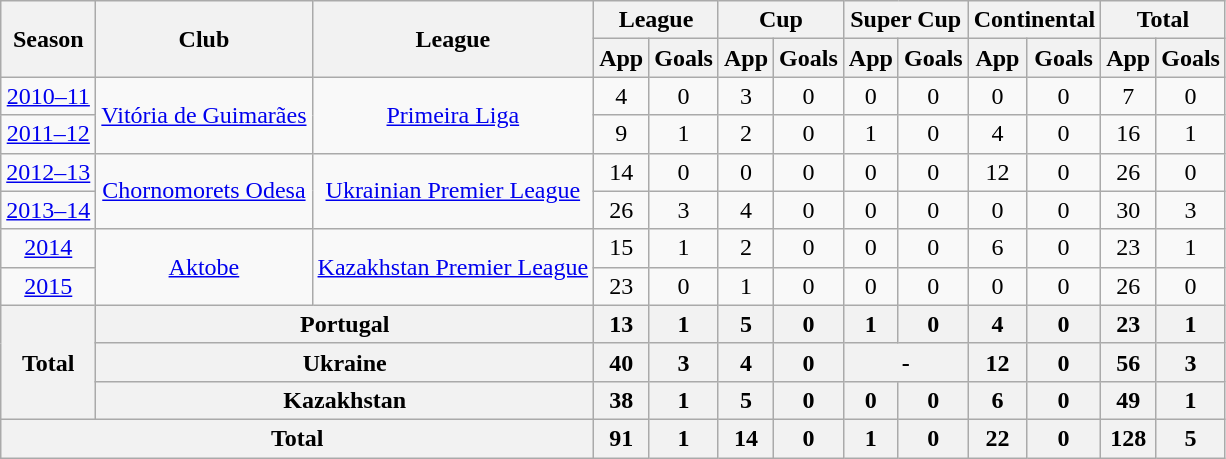<table class="wikitable">
<tr>
<th rowspan=2>Season</th>
<th ! rowspan=2>Club</th>
<th ! rowspan=2>League</th>
<th ! colspan=2>League</th>
<th ! colspan=2>Cup</th>
<th ! colspan=2>Super Cup</th>
<th ! colspan=2>Continental</th>
<th colspan=3>Total</th>
</tr>
<tr>
<th>App</th>
<th>Goals</th>
<th>App</th>
<th>Goals</th>
<th>App</th>
<th>Goals</th>
<th>App</th>
<th>Goals</th>
<th>App</th>
<th>Goals</th>
</tr>
<tr align=center>
<td><a href='#'>2010–11</a></td>
<td rowspan="2"><a href='#'>Vitória de Guimarães</a></td>
<td rowspan="2"><a href='#'>Primeira Liga</a></td>
<td>4</td>
<td>0</td>
<td>3</td>
<td>0</td>
<td>0</td>
<td>0</td>
<td>0</td>
<td>0</td>
<td>7</td>
<td>0</td>
</tr>
<tr align=center>
<td><a href='#'>2011–12</a></td>
<td>9</td>
<td>1</td>
<td>2</td>
<td>0</td>
<td>1</td>
<td>0</td>
<td>4</td>
<td>0</td>
<td>16</td>
<td>1</td>
</tr>
<tr align=center>
<td><a href='#'>2012–13</a></td>
<td rowspan="2"><a href='#'>Chornomorets Odesa</a></td>
<td rowspan="2"><a href='#'>Ukrainian Premier League</a></td>
<td>14</td>
<td>0</td>
<td>0</td>
<td>0</td>
<td>0</td>
<td>0</td>
<td>12</td>
<td>0</td>
<td>26</td>
<td>0</td>
</tr>
<tr align=center>
<td><a href='#'>2013–14</a></td>
<td>26</td>
<td>3</td>
<td>4</td>
<td>0</td>
<td>0</td>
<td>0</td>
<td>0</td>
<td>0</td>
<td>30</td>
<td>3</td>
</tr>
<tr align=center>
<td><a href='#'>2014</a></td>
<td rowspan="2"><a href='#'>Aktobe</a></td>
<td rowspan="2"><a href='#'>Kazakhstan Premier League</a></td>
<td>15</td>
<td>1</td>
<td>2</td>
<td>0</td>
<td>0</td>
<td>0</td>
<td>6</td>
<td>0</td>
<td>23</td>
<td>1</td>
</tr>
<tr align=center>
<td><a href='#'>2015</a></td>
<td>23</td>
<td>0</td>
<td>1</td>
<td>0</td>
<td>0</td>
<td>0</td>
<td>0</td>
<td>0</td>
<td>26</td>
<td>0</td>
</tr>
<tr>
<th rowspan=3>Total</th>
<th colspan=2>Portugal</th>
<th>13</th>
<th>1</th>
<th>5</th>
<th>0</th>
<th>1</th>
<th>0</th>
<th>4</th>
<th>0</th>
<th>23</th>
<th>1</th>
</tr>
<tr>
<th colspan=2>Ukraine</th>
<th>40</th>
<th>3</th>
<th>4</th>
<th>0</th>
<th colspan="2">-</th>
<th>12</th>
<th>0</th>
<th>56</th>
<th>3</th>
</tr>
<tr>
<th colspan=2>Kazakhstan</th>
<th>38</th>
<th>1</th>
<th>5</th>
<th>0</th>
<th>0</th>
<th>0</th>
<th>6</th>
<th>0</th>
<th>49</th>
<th>1</th>
</tr>
<tr align=center>
<th colspan="3">Total</th>
<th>91</th>
<th>1</th>
<th>14</th>
<th>0</th>
<th>1</th>
<th>0</th>
<th>22</th>
<th>0</th>
<th>128</th>
<th>5</th>
</tr>
</table>
